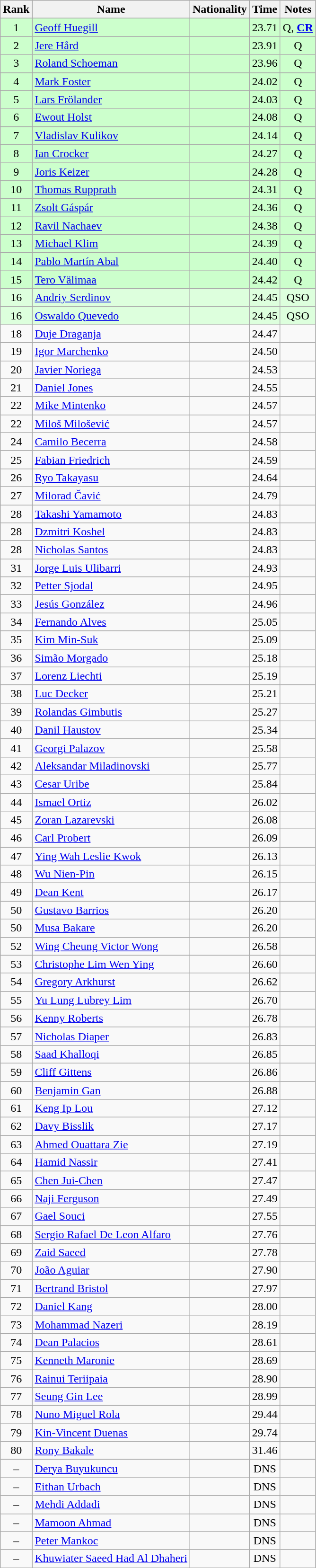<table class="wikitable sortable" style="text-align:center">
<tr>
<th>Rank</th>
<th>Name</th>
<th>Nationality</th>
<th>Time</th>
<th>Notes</th>
</tr>
<tr bgcolor=ccffcc>
<td>1</td>
<td align=left><a href='#'>Geoff Huegill</a></td>
<td align=left></td>
<td>23.71</td>
<td>Q, <strong><a href='#'>CR</a></strong></td>
</tr>
<tr bgcolor=ccffcc>
<td>2</td>
<td align=left><a href='#'>Jere Hård</a></td>
<td align=left></td>
<td>23.91</td>
<td>Q</td>
</tr>
<tr bgcolor=ccffcc>
<td>3</td>
<td align=left><a href='#'>Roland Schoeman</a></td>
<td align=left></td>
<td>23.96</td>
<td>Q</td>
</tr>
<tr bgcolor=ccffcc>
<td>4</td>
<td align=left><a href='#'>Mark Foster</a></td>
<td align=left></td>
<td>24.02</td>
<td>Q</td>
</tr>
<tr bgcolor=ccffcc>
<td>5</td>
<td align=left><a href='#'>Lars Frölander</a></td>
<td align=left></td>
<td>24.03</td>
<td>Q</td>
</tr>
<tr bgcolor=ccffcc>
<td>6</td>
<td align=left><a href='#'>Ewout Holst</a></td>
<td align=left></td>
<td>24.08</td>
<td>Q</td>
</tr>
<tr bgcolor=ccffcc>
<td>7</td>
<td align=left><a href='#'>Vladislav Kulikov</a></td>
<td align=left></td>
<td>24.14</td>
<td>Q</td>
</tr>
<tr bgcolor=ccffcc>
<td>8</td>
<td align=left><a href='#'>Ian Crocker</a></td>
<td align=left></td>
<td>24.27</td>
<td>Q</td>
</tr>
<tr bgcolor=ccffcc>
<td>9</td>
<td align=left><a href='#'>Joris Keizer</a></td>
<td align=left> </td>
<td>24.28</td>
<td>Q</td>
</tr>
<tr bgcolor=ccffcc>
<td>10</td>
<td align=left><a href='#'>Thomas Rupprath</a></td>
<td align=left></td>
<td>24.31</td>
<td>Q</td>
</tr>
<tr bgcolor=ccffcc>
<td>11</td>
<td align=left><a href='#'>Zsolt Gáspár</a></td>
<td align=left> </td>
<td>24.36</td>
<td>Q</td>
</tr>
<tr bgcolor=ccffcc>
<td>12</td>
<td align=left><a href='#'>Ravil Nachaev</a></td>
<td align=left> </td>
<td>24.38</td>
<td>Q</td>
</tr>
<tr bgcolor=ccffcc>
<td>13</td>
<td align=left><a href='#'>Michael Klim</a></td>
<td align=left> </td>
<td>24.39</td>
<td>Q</td>
</tr>
<tr bgcolor=ccffcc>
<td>14</td>
<td align=left><a href='#'>Pablo Martín Abal</a></td>
<td align=left> </td>
<td>24.40</td>
<td>Q</td>
</tr>
<tr bgcolor=ccffcc>
<td>15</td>
<td align=left><a href='#'>Tero Välimaa</a></td>
<td align=left></td>
<td>24.42</td>
<td>Q</td>
</tr>
<tr bgcolor=ddffdd>
<td>16</td>
<td align=left><a href='#'>Andriy Serdinov</a></td>
<td align=left> </td>
<td>24.45</td>
<td>QSO</td>
</tr>
<tr bgcolor=ddffdd>
<td>16</td>
<td align=left><a href='#'>Oswaldo Quevedo</a></td>
<td align=left> </td>
<td>24.45</td>
<td>QSO</td>
</tr>
<tr>
<td>18</td>
<td align=left><a href='#'>Duje Draganja</a></td>
<td align=left> </td>
<td>24.47</td>
<td></td>
</tr>
<tr>
<td>19</td>
<td align=left><a href='#'>Igor Marchenko</a></td>
<td align=left> </td>
<td>24.50</td>
<td></td>
</tr>
<tr>
<td>20</td>
<td align=left><a href='#'>Javier Noriega</a></td>
<td align=left> </td>
<td>24.53</td>
<td></td>
</tr>
<tr>
<td>21</td>
<td align=left><a href='#'>Daniel Jones</a></td>
<td align=left> </td>
<td>24.55</td>
<td></td>
</tr>
<tr>
<td>22</td>
<td align=left><a href='#'>Mike Mintenko</a></td>
<td align=left> </td>
<td>24.57</td>
<td></td>
</tr>
<tr>
<td>22</td>
<td align=left><a href='#'>Miloš Milošević</a></td>
<td align=left> </td>
<td>24.57</td>
<td></td>
</tr>
<tr>
<td>24</td>
<td align=left><a href='#'>Camilo Becerra</a></td>
<td align=left> </td>
<td>24.58</td>
<td></td>
</tr>
<tr>
<td>25</td>
<td align=left><a href='#'>Fabian Friedrich</a></td>
<td align=left> </td>
<td>24.59</td>
<td></td>
</tr>
<tr>
<td>26</td>
<td align=left><a href='#'>Ryo Takayasu</a></td>
<td align=left> </td>
<td>24.64</td>
<td></td>
</tr>
<tr>
<td>27</td>
<td align=left><a href='#'>Milorad Čavić</a></td>
<td align=left> </td>
<td>24.79</td>
<td></td>
</tr>
<tr>
<td>28</td>
<td align=left><a href='#'>Takashi Yamamoto</a></td>
<td align=left> </td>
<td>24.83</td>
<td></td>
</tr>
<tr>
<td>28</td>
<td align=left><a href='#'>Dzmitri Koshel</a></td>
<td align=left> </td>
<td>24.83</td>
<td></td>
</tr>
<tr>
<td>28</td>
<td align=left><a href='#'>Nicholas Santos</a></td>
<td align=left> </td>
<td>24.83</td>
<td></td>
</tr>
<tr>
<td>31</td>
<td align=left><a href='#'>Jorge Luis Ulibarri</a></td>
<td align=left> </td>
<td>24.93</td>
<td></td>
</tr>
<tr>
<td>32</td>
<td align=left><a href='#'>Petter Sjodal</a></td>
<td align=left></td>
<td>24.95</td>
<td></td>
</tr>
<tr>
<td>33</td>
<td align=left><a href='#'>Jesús González</a></td>
<td align=left> </td>
<td>24.96</td>
<td></td>
</tr>
<tr>
<td>34</td>
<td align=left><a href='#'>Fernando Alves</a></td>
<td align=left> </td>
<td>25.05</td>
<td></td>
</tr>
<tr>
<td>35</td>
<td align=left><a href='#'>Kim Min-Suk</a></td>
<td align=left> </td>
<td>25.09</td>
<td></td>
</tr>
<tr>
<td>36</td>
<td align=left><a href='#'>Simão Morgado</a></td>
<td align=left> </td>
<td>25.18</td>
<td></td>
</tr>
<tr>
<td>37</td>
<td align=left><a href='#'>Lorenz Liechti</a></td>
<td align=left> </td>
<td>25.19</td>
<td></td>
</tr>
<tr>
<td>38</td>
<td align=left><a href='#'>Luc Decker</a></td>
<td align=left> </td>
<td>25.21</td>
<td></td>
</tr>
<tr>
<td>39</td>
<td align=left><a href='#'>Rolandas Gimbutis</a></td>
<td align=left> </td>
<td>25.27</td>
<td></td>
</tr>
<tr>
<td>40</td>
<td align=left><a href='#'>Danil Haustov</a></td>
<td align=left> </td>
<td>25.34</td>
<td></td>
</tr>
<tr>
<td>41</td>
<td align=left><a href='#'>Georgi Palazov</a></td>
<td align=left> </td>
<td>25.58</td>
<td></td>
</tr>
<tr>
<td>42</td>
<td align=left><a href='#'>Aleksandar Miladinovski</a></td>
<td align=left> </td>
<td>25.77</td>
<td></td>
</tr>
<tr>
<td>43</td>
<td align=left><a href='#'>Cesar Uribe</a></td>
<td align=left> </td>
<td>25.84</td>
<td></td>
</tr>
<tr>
<td>44</td>
<td align=left><a href='#'>Ismael Ortiz</a></td>
<td align=left> </td>
<td>26.02</td>
<td></td>
</tr>
<tr>
<td>45</td>
<td align=left><a href='#'>Zoran Lazarevski</a></td>
<td align=left> </td>
<td>26.08</td>
<td></td>
</tr>
<tr>
<td>46</td>
<td align=left><a href='#'>Carl Probert</a></td>
<td align=left> </td>
<td>26.09</td>
<td></td>
</tr>
<tr>
<td>47</td>
<td align=left><a href='#'>Ying Wah Leslie Kwok</a></td>
<td align=left> </td>
<td>26.13</td>
<td></td>
</tr>
<tr>
<td>48</td>
<td align=left><a href='#'>Wu Nien-Pin</a></td>
<td align=left> </td>
<td>26.15</td>
<td></td>
</tr>
<tr>
<td>49</td>
<td align=left><a href='#'>Dean Kent</a></td>
<td align=left> </td>
<td>26.17</td>
<td></td>
</tr>
<tr>
<td>50</td>
<td align=left><a href='#'>Gustavo Barrios</a></td>
<td align=left> </td>
<td>26.20</td>
<td></td>
</tr>
<tr>
<td>50</td>
<td align=left><a href='#'>Musa Bakare</a></td>
<td align=left> </td>
<td>26.20</td>
<td></td>
</tr>
<tr>
<td>52</td>
<td align=left><a href='#'>Wing Cheung Victor Wong</a></td>
<td align=left> </td>
<td>26.58</td>
<td></td>
</tr>
<tr>
<td>53</td>
<td align=left><a href='#'>Christophe Lim Wen Ying</a></td>
<td align=left> </td>
<td>26.60</td>
<td></td>
</tr>
<tr>
<td>54</td>
<td align=left><a href='#'>Gregory Arkhurst</a></td>
<td align=left> </td>
<td>26.62</td>
<td></td>
</tr>
<tr>
<td>55</td>
<td align=left><a href='#'>Yu Lung Lubrey Lim</a></td>
<td align=left> </td>
<td>26.70</td>
<td></td>
</tr>
<tr>
<td>56</td>
<td align=left><a href='#'>Kenny Roberts</a></td>
<td align=left> </td>
<td>26.78</td>
<td></td>
</tr>
<tr>
<td>57</td>
<td align=left><a href='#'>Nicholas Diaper</a></td>
<td align=left> </td>
<td>26.83</td>
<td></td>
</tr>
<tr>
<td>58</td>
<td align=left><a href='#'>Saad Khalloqi</a></td>
<td align=left> </td>
<td>26.85</td>
<td></td>
</tr>
<tr>
<td>59</td>
<td align=left><a href='#'>Cliff Gittens</a></td>
<td align=left> </td>
<td>26.86</td>
<td></td>
</tr>
<tr>
<td>60</td>
<td align=left><a href='#'>Benjamin Gan</a></td>
<td align=left> </td>
<td>26.88</td>
<td></td>
</tr>
<tr>
<td>61</td>
<td align=left><a href='#'>Keng Ip Lou</a></td>
<td align=left> </td>
<td>27.12</td>
<td></td>
</tr>
<tr>
<td>62</td>
<td align=left><a href='#'>Davy Bisslik</a></td>
<td align=left> </td>
<td>27.17</td>
<td></td>
</tr>
<tr>
<td>63</td>
<td align=left><a href='#'>Ahmed Ouattara Zie</a></td>
<td align=left> </td>
<td>27.19</td>
<td></td>
</tr>
<tr>
<td>64</td>
<td align=left><a href='#'>Hamid Nassir</a></td>
<td align=left> </td>
<td>27.41</td>
<td></td>
</tr>
<tr>
<td>65</td>
<td align=left><a href='#'>Chen Jui-Chen</a></td>
<td align=left> </td>
<td>27.47</td>
<td></td>
</tr>
<tr>
<td>66</td>
<td align=left><a href='#'>Naji Ferguson</a></td>
<td align=left> </td>
<td>27.49</td>
<td></td>
</tr>
<tr>
<td>67</td>
<td align=left><a href='#'>Gael Souci</a></td>
<td align=left> </td>
<td>27.55</td>
<td></td>
</tr>
<tr>
<td>68</td>
<td align=left><a href='#'>Sergio Rafael De Leon Alfaro</a></td>
<td align=left></td>
<td>27.76</td>
<td></td>
</tr>
<tr>
<td>69</td>
<td align=left><a href='#'>Zaid Saeed</a></td>
<td align=left> </td>
<td>27.78</td>
<td></td>
</tr>
<tr>
<td>70</td>
<td align=left><a href='#'>João Aguiar</a></td>
<td align=left></td>
<td>27.90</td>
<td></td>
</tr>
<tr>
<td>71</td>
<td align=left><a href='#'>Bertrand Bristol</a></td>
<td align=left> </td>
<td>27.97</td>
<td></td>
</tr>
<tr>
<td>72</td>
<td align=left><a href='#'>Daniel Kang</a></td>
<td align=left> </td>
<td>28.00</td>
<td></td>
</tr>
<tr>
<td>73</td>
<td align=left><a href='#'>Mohammad Nazeri</a></td>
<td align=left> </td>
<td>28.19</td>
<td></td>
</tr>
<tr>
<td>74</td>
<td align=left><a href='#'>Dean Palacios</a></td>
<td align=left></td>
<td>28.61</td>
<td></td>
</tr>
<tr>
<td>75</td>
<td align=left><a href='#'>Kenneth Maronie</a></td>
<td align=left> </td>
<td>28.69</td>
<td></td>
</tr>
<tr>
<td>76</td>
<td align=left><a href='#'>Rainui Teriipaia</a></td>
<td align=left></td>
<td>28.90</td>
<td></td>
</tr>
<tr>
<td>77</td>
<td align=left><a href='#'>Seung Gin Lee</a></td>
<td align=left></td>
<td>28.99</td>
<td></td>
</tr>
<tr>
<td>78</td>
<td align=left><a href='#'>Nuno Miguel Rola</a></td>
<td align=left> </td>
<td>29.44</td>
<td></td>
</tr>
<tr>
<td>79</td>
<td align=left><a href='#'>Kin-Vincent Duenas</a></td>
<td align=left> </td>
<td>29.74</td>
<td></td>
</tr>
<tr>
<td>80</td>
<td align=left><a href='#'>Rony Bakale</a></td>
<td align=left> </td>
<td>31.46</td>
<td></td>
</tr>
<tr>
<td>–</td>
<td align=left><a href='#'>Derya Buyukuncu</a></td>
<td align=left> </td>
<td>DNS</td>
<td></td>
</tr>
<tr>
<td>–</td>
<td align=left><a href='#'>Eithan Urbach</a></td>
<td align=left> </td>
<td>DNS</td>
<td></td>
</tr>
<tr>
<td>–</td>
<td align=left><a href='#'>Mehdi Addadi</a></td>
<td align=left> </td>
<td>DNS</td>
<td></td>
</tr>
<tr>
<td>–</td>
<td align=left><a href='#'>Mamoon Ahmad</a></td>
<td align=left> </td>
<td>DNS</td>
<td></td>
</tr>
<tr>
<td>–</td>
<td align=left><a href='#'>Peter Mankoc</a></td>
<td align=left> </td>
<td>DNS</td>
<td></td>
</tr>
<tr>
<td>–</td>
<td align=left><a href='#'>Khuwiater Saeed Had Al Dhaheri</a></td>
<td align=left> </td>
<td>DNS</td>
<td></td>
</tr>
</table>
